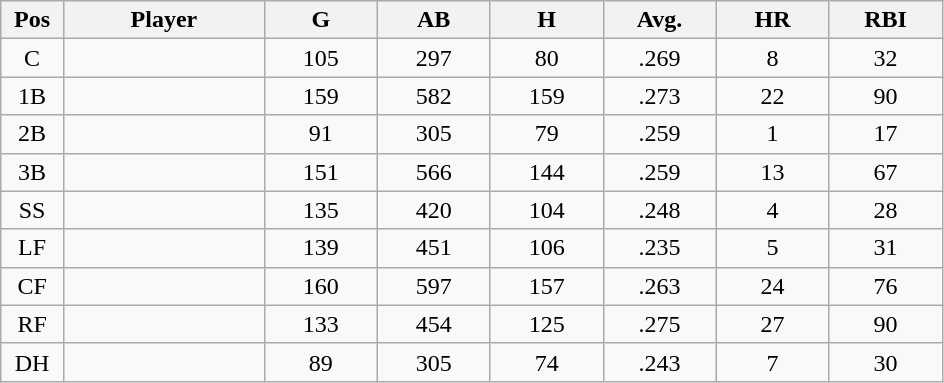<table class="wikitable sortable">
<tr>
<th bgcolor="#DDDDFF" width="5%">Pos</th>
<th bgcolor="#DDDDFF" width="16%">Player</th>
<th bgcolor="#DDDDFF" width="9%">G</th>
<th bgcolor="#DDDDFF" width="9%">AB</th>
<th bgcolor="#DDDDFF" width="9%">H</th>
<th bgcolor="#DDDDFF" width="9%">Avg.</th>
<th bgcolor="#DDDDFF" width="9%">HR</th>
<th bgcolor="#DDDDFF" width="9%">RBI</th>
</tr>
<tr align="center">
<td>C</td>
<td></td>
<td>105</td>
<td>297</td>
<td>80</td>
<td>.269</td>
<td>8</td>
<td>32</td>
</tr>
<tr align="center">
<td>1B</td>
<td></td>
<td>159</td>
<td>582</td>
<td>159</td>
<td>.273</td>
<td>22</td>
<td>90</td>
</tr>
<tr align="center">
<td>2B</td>
<td></td>
<td>91</td>
<td>305</td>
<td>79</td>
<td>.259</td>
<td>1</td>
<td>17</td>
</tr>
<tr align="center">
<td>3B</td>
<td></td>
<td>151</td>
<td>566</td>
<td>144</td>
<td>.259</td>
<td>13</td>
<td>67</td>
</tr>
<tr align="center">
<td>SS</td>
<td></td>
<td>135</td>
<td>420</td>
<td>104</td>
<td>.248</td>
<td>4</td>
<td>28</td>
</tr>
<tr align="center">
<td>LF</td>
<td></td>
<td>139</td>
<td>451</td>
<td>106</td>
<td>.235</td>
<td>5</td>
<td>31</td>
</tr>
<tr align="center">
<td>CF</td>
<td></td>
<td>160</td>
<td>597</td>
<td>157</td>
<td>.263</td>
<td>24</td>
<td>76</td>
</tr>
<tr align="center">
<td>RF</td>
<td></td>
<td>133</td>
<td>454</td>
<td>125</td>
<td>.275</td>
<td>27</td>
<td>90</td>
</tr>
<tr align="center">
<td>DH</td>
<td></td>
<td>89</td>
<td>305</td>
<td>74</td>
<td>.243</td>
<td>7</td>
<td>30</td>
</tr>
</table>
